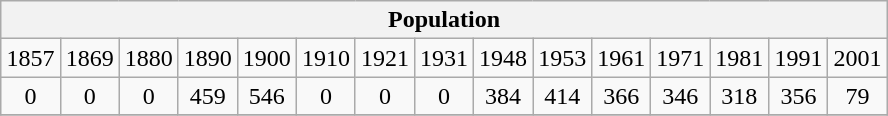<table class="wikitable" style="margin: 0.5em auto; text-align: center;">
<tr>
<th colspan="15">Population</th>
</tr>
<tr>
<td>1857</td>
<td>1869</td>
<td>1880</td>
<td>1890</td>
<td>1900</td>
<td>1910</td>
<td>1921</td>
<td>1931</td>
<td>1948</td>
<td>1953</td>
<td>1961</td>
<td>1971</td>
<td>1981</td>
<td>1991</td>
<td>2001</td>
</tr>
<tr>
<td>0</td>
<td>0</td>
<td>0</td>
<td>459</td>
<td>546</td>
<td>0</td>
<td>0</td>
<td>0</td>
<td>384</td>
<td>414</td>
<td>366</td>
<td>346</td>
<td>318</td>
<td>356</td>
<td>79</td>
</tr>
<tr>
</tr>
</table>
